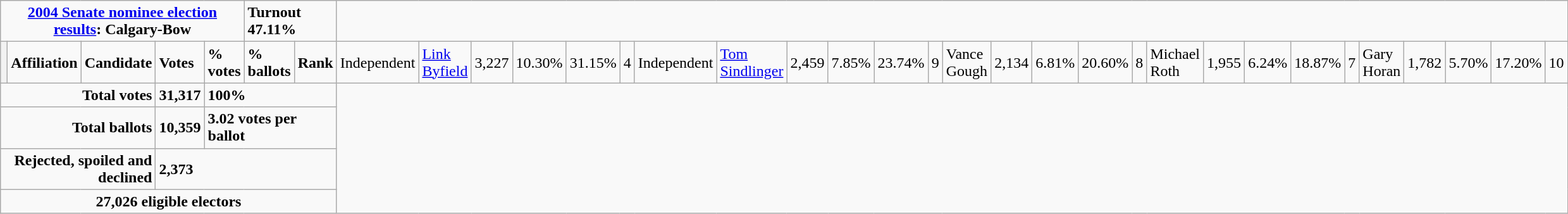<table class="wikitable">
<tr>
<td colspan="5" align=center><strong><a href='#'>2004 Senate nominee election results</a>: Calgary-Bow</strong></td>
<td colspan="2"><strong>Turnout 47.11%</strong></td>
</tr>
<tr>
<th style="width: 10px;"></th>
<td><strong>Affiliation</strong></td>
<td><strong>Candidate</strong></td>
<td><strong>Votes</strong></td>
<td><strong>% votes</strong></td>
<td><strong>% ballots</strong></td>
<td><strong>Rank</strong><br>


</td>
<td>Independent</td>
<td><a href='#'>Link Byfield</a></td>
<td>3,227</td>
<td>10.30%</td>
<td>31.15%</td>
<td>4<br>

</td>
<td>Independent</td>
<td><a href='#'>Tom Sindlinger</a></td>
<td>2,459</td>
<td>7.85%</td>
<td>23.74%</td>
<td>9<br></td>
<td>Vance Gough</td>
<td>2,134</td>
<td>6.81%</td>
<td>20.60%</td>
<td>8<br></td>
<td>Michael Roth</td>
<td>1,955</td>
<td>6.24%</td>
<td>18.87%</td>
<td>7<br></td>
<td>Gary Horan</td>
<td>1,782</td>
<td>5.70%</td>
<td>17.20%</td>
<td>10</td>
</tr>
<tr>
<td colspan="3" align="right"><strong>Total votes</strong></td>
<td><strong>31,317</strong></td>
<td colspan="3"><strong>100%</strong></td>
</tr>
<tr>
<td colspan="3" align="right"><strong>Total ballots</strong></td>
<td><strong>10,359</strong></td>
<td colspan="3"><strong>3.02 votes per ballot</strong></td>
</tr>
<tr>
<td colspan="3" align="right"><strong>Rejected, spoiled and declined</strong></td>
<td colspan="4"><strong>2,373</strong></td>
</tr>
<tr>
<td align=center colspan=7><strong>27,026 eligible electors</strong></td>
</tr>
</table>
